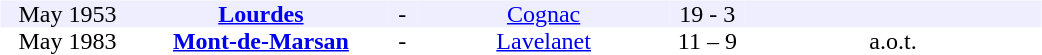<table width=700>
<tr>
<td width=700 valign=top><br><table border=0 cellspacing=0 cellpadding=0 style=font-size: 100%; border-collapse: collapse; width=100%>
<tr align=center bgcolor=#EEEEFF>
<td width=90>May 1953</td>
<td width=170><strong><a href='#'>Lourdes</a></strong></td>
<td width=20>-</td>
<td width=170><a href='#'>Cognac</a></td>
<td width=50>19 - 3</td>
<td width=200></td>
</tr>
<tr align=center bgcolor=#FFFFFF>
<td width=90>May 1983</td>
<td width=170><strong><a href='#'>Mont-de-Marsan</a></strong></td>
<td width=20>-</td>
<td width=170><a href='#'>Lavelanet</a></td>
<td width=50>11 – 9</td>
<td width=200>a.o.t.</td>
</tr>
</table>
</td>
</tr>
</table>
